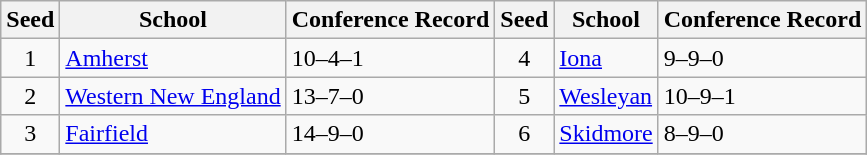<table class="wikitable">
<tr>
<th>Seed</th>
<th>School</th>
<th>Conference Record</th>
<th>Seed</th>
<th>School</th>
<th>Conference Record</th>
</tr>
<tr>
<td align=center>1</td>
<td><a href='#'>Amherst</a></td>
<td>10–4–1</td>
<td align=center>4</td>
<td><a href='#'>Iona</a></td>
<td>9–9–0</td>
</tr>
<tr>
<td align=center>2</td>
<td><a href='#'>Western New England</a></td>
<td>13–7–0</td>
<td align=center>5</td>
<td><a href='#'>Wesleyan</a></td>
<td>10–9–1</td>
</tr>
<tr>
<td align=center>3</td>
<td><a href='#'>Fairfield</a></td>
<td>14–9–0</td>
<td align=center>6</td>
<td><a href='#'>Skidmore</a></td>
<td>8–9–0</td>
</tr>
<tr>
</tr>
</table>
